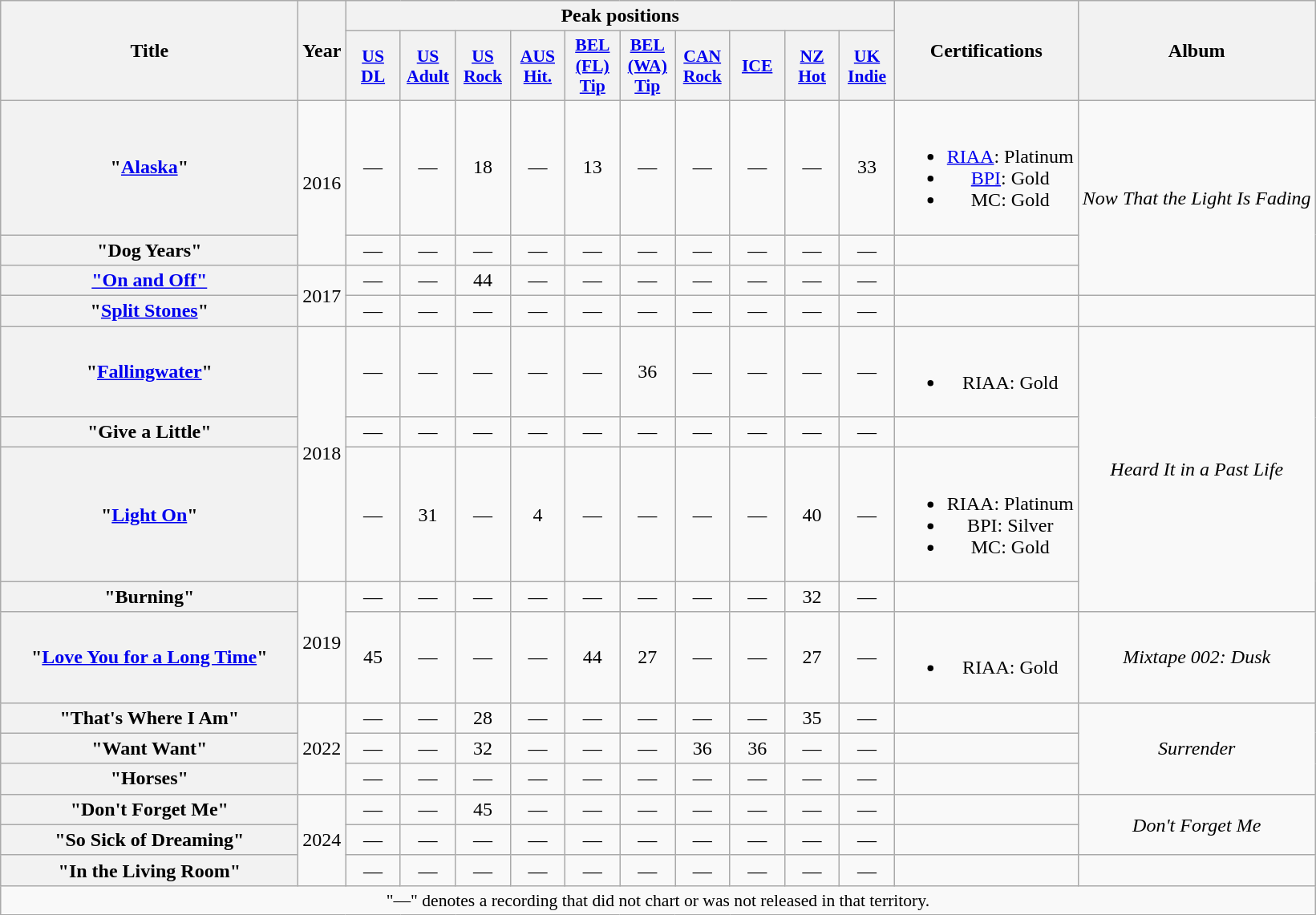<table class="wikitable plainrowheaders" style="text-align:center;">
<tr>
<th scope="col" rowspan="2" style="width:15em;">Title</th>
<th scope="col" rowspan="2" style="width:1em;">Year</th>
<th scope="col" colspan="10">Peak positions</th>
<th scope="col" rowspan="2">Certifications</th>
<th scope="col" rowspan="2">Album</th>
</tr>
<tr>
<th scope="col" style="width:2.7em;font-size:90%;"><a href='#'>US<br>DL</a><br></th>
<th scope="col" style="width:2.7em;font-size:90%;"><a href='#'>US<br>Adult</a><br></th>
<th scope="col" style="width:2.7em;font-size:90%;"><a href='#'>US<br>Rock</a><br></th>
<th scope="col" style="width:2.7em;font-size:90%;"><a href='#'>AUS<br>Hit.</a><br></th>
<th scope="col" style="width:2.7em;font-size:90%;"><a href='#'>BEL<br>(FL)<br>Tip</a><br></th>
<th scope="col" style="width:2.7em;font-size:90%;"><a href='#'>BEL<br>(WA)<br>Tip</a><br></th>
<th scope="col" style="width:2.7em;font-size:90%;"><a href='#'>CAN<br>Rock</a><br></th>
<th scope="col" style="width:2.7em;font-size:90%;"><a href='#'>ICE</a><br></th>
<th scope="col" style="width:2.7em;font-size:90%;"><a href='#'>NZ<br>Hot</a><br></th>
<th scope="col" style="width:2.7em;font-size:90%;"><a href='#'>UK<br>Indie</a><br></th>
</tr>
<tr>
<th scope="row">"<a href='#'>Alaska</a>"</th>
<td rowspan="2">2016</td>
<td>—</td>
<td>—</td>
<td>18</td>
<td>—</td>
<td>13</td>
<td>—</td>
<td>—</td>
<td>—</td>
<td>—</td>
<td>33</td>
<td><br><ul><li><a href='#'>RIAA</a>: Platinum</li><li><a href='#'>BPI</a>: Gold</li><li>MC: Gold</li></ul></td>
<td rowspan="3"><em>Now That the Light Is Fading</em></td>
</tr>
<tr>
<th scope="row">"Dog Years"</th>
<td>—</td>
<td>—</td>
<td>—</td>
<td>—</td>
<td>—</td>
<td>—</td>
<td>—</td>
<td>—</td>
<td>—</td>
<td>—</td>
<td></td>
</tr>
<tr>
<th scope="row"><a href='#'>"On and Off"</a></th>
<td rowspan="2">2017</td>
<td>—</td>
<td>—</td>
<td>44</td>
<td>—</td>
<td>—</td>
<td>—</td>
<td>—</td>
<td>—</td>
<td>—</td>
<td>—</td>
<td></td>
</tr>
<tr>
<th scope="row">"<a href='#'>Split Stones</a>"</th>
<td>—</td>
<td>—</td>
<td>—</td>
<td>—</td>
<td>—</td>
<td>—</td>
<td>—</td>
<td>—</td>
<td>—</td>
<td>—</td>
<td></td>
<td></td>
</tr>
<tr>
<th scope="row">"<a href='#'>Fallingwater</a>"</th>
<td rowspan="3">2018</td>
<td>—</td>
<td>—</td>
<td>—</td>
<td>—</td>
<td>—</td>
<td>36</td>
<td>—</td>
<td>—</td>
<td>—</td>
<td>—</td>
<td><br><ul><li>RIAA: Gold</li></ul></td>
<td rowspan="4"><em>Heard It in a Past Life</em></td>
</tr>
<tr>
<th scope="row">"Give a Little"</th>
<td>—</td>
<td>—</td>
<td>—</td>
<td>—</td>
<td>—</td>
<td>—</td>
<td>—</td>
<td>—</td>
<td>—</td>
<td>—</td>
<td></td>
</tr>
<tr>
<th scope="row">"<a href='#'>Light On</a>"</th>
<td>—</td>
<td>31</td>
<td>—</td>
<td>4</td>
<td>—</td>
<td>—</td>
<td>—</td>
<td>—</td>
<td>40</td>
<td>—</td>
<td><br><ul><li>RIAA: Platinum</li><li>BPI: Silver</li><li>MC: Gold</li></ul></td>
</tr>
<tr>
<th scope="row">"Burning"</th>
<td rowspan="2">2019</td>
<td>—</td>
<td>—</td>
<td>—</td>
<td>—</td>
<td>—</td>
<td>—</td>
<td>—</td>
<td>—</td>
<td>32</td>
<td>—</td>
<td></td>
</tr>
<tr>
<th scope="row">"<a href='#'>Love You for a Long Time</a>"</th>
<td>45</td>
<td>—</td>
<td>—</td>
<td>—</td>
<td>44</td>
<td>27</td>
<td>—</td>
<td>—</td>
<td>27</td>
<td>—</td>
<td><br><ul><li>RIAA: Gold</li></ul></td>
<td><em>Mixtape 002: Dusk</em></td>
</tr>
<tr>
<th scope="row">"That's Where I Am"</th>
<td rowspan="3">2022</td>
<td>—</td>
<td>—</td>
<td>28</td>
<td>—</td>
<td>—</td>
<td>—</td>
<td>—</td>
<td>—</td>
<td>35</td>
<td>—</td>
<td></td>
<td rowspan="3"><em>Surrender</em></td>
</tr>
<tr>
<th scope="row">"Want Want"</th>
<td>—</td>
<td>—</td>
<td>32</td>
<td>—</td>
<td>—</td>
<td>—</td>
<td>36</td>
<td>36</td>
<td>—</td>
<td>—</td>
<td></td>
</tr>
<tr>
<th scope="row">"Horses"</th>
<td>—</td>
<td>—</td>
<td>—</td>
<td>—</td>
<td>—</td>
<td>—</td>
<td>—</td>
<td>—</td>
<td>—</td>
<td>—</td>
<td></td>
</tr>
<tr>
<th scope="row">"Don't Forget Me"</th>
<td rowspan="3">2024</td>
<td>—</td>
<td>—</td>
<td>45</td>
<td>—</td>
<td>—</td>
<td>—</td>
<td>—</td>
<td>—</td>
<td>—</td>
<td>—</td>
<td></td>
<td rowspan="2"><em>Don't Forget Me</em></td>
</tr>
<tr>
<th scope="row">"So Sick of Dreaming"</th>
<td>—</td>
<td>—</td>
<td>—</td>
<td>—</td>
<td>—</td>
<td>—</td>
<td>—</td>
<td>—</td>
<td>—</td>
<td>—</td>
<td></td>
</tr>
<tr>
<th scope="row">"In the Living Room"</th>
<td>—</td>
<td>—</td>
<td>—</td>
<td>—</td>
<td>—</td>
<td>—</td>
<td>—</td>
<td>—</td>
<td>—</td>
<td>—</td>
<td></td>
<td></td>
</tr>
<tr>
<td colspan="14" style="font-size:90%">"—" denotes a recording that did not chart or was not released in that territory.</td>
</tr>
</table>
